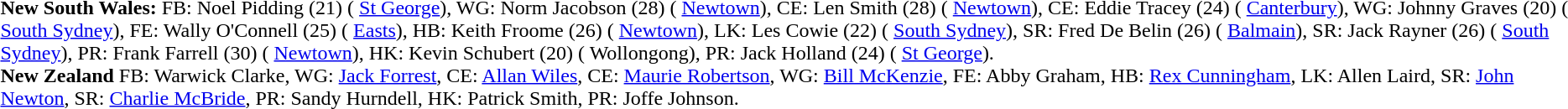<table width="100%" class="mw-collapsible mw-collapsed">
<tr>
<td valign="top" width="50%"><br><strong>New South Wales:</strong> FB: Noel Pidding (21) ( <a href='#'>St George</a>), WG: Norm Jacobson (28) ( <a href='#'>Newtown</a>), CE: Len Smith (28) ( <a href='#'>Newtown</a>), CE: Eddie Tracey (24) ( <a href='#'>Canterbury</a>), WG: Johnny Graves (20) ( <a href='#'>South Sydney</a>), FE: Wally O'Connell (25) ( <a href='#'>Easts</a>), HB: Keith Froome (26) ( <a href='#'>Newtown</a>), LK: Les Cowie (22) ( <a href='#'>South Sydney</a>), SR: Fred De Belin (26) ( <a href='#'>Balmain</a>), SR: Jack Rayner (26) ( <a href='#'>South Sydney</a>), PR: Frank Farrell (30) ( <a href='#'>Newtown</a>), HK: Kevin Schubert (20) ( Wollongong), PR: Jack Holland (24) ( <a href='#'>St George</a>).<br>
<strong>New Zealand</strong> FB: Warwick Clarke, WG: <a href='#'>Jack Forrest</a>, CE: <a href='#'>Allan Wiles</a>, CE: <a href='#'>Maurie Robertson</a>, WG: <a href='#'>Bill McKenzie</a>, FE: Abby Graham, HB: <a href='#'>Rex Cunningham</a>, LK: Allen Laird, SR: <a href='#'>John Newton</a>, SR: <a href='#'>Charlie McBride</a>, PR: Sandy Hurndell, HK: Patrick Smith, PR: Joffe Johnson.</td>
</tr>
</table>
